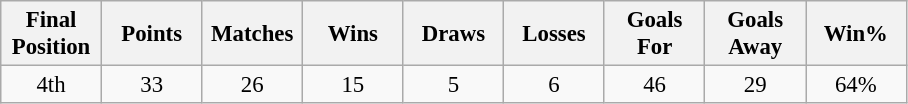<table class="wikitable" style="font-size: 95%; text-align: center;">
<tr>
<th width=60>Final Position</th>
<th width=60>Points</th>
<th width=60>Matches</th>
<th width=60>Wins</th>
<th width=60>Draws</th>
<th width=60>Losses</th>
<th width=60>Goals For</th>
<th width=60>Goals Away</th>
<th width=60>Win%</th>
</tr>
<tr>
<td>4th</td>
<td>33</td>
<td>26</td>
<td>15</td>
<td>5</td>
<td>6</td>
<td>46</td>
<td>29</td>
<td>64%</td>
</tr>
</table>
